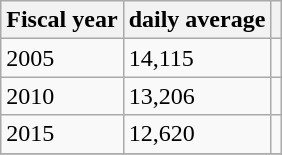<table class="wikitable">
<tr>
<th>Fiscal year</th>
<th>daily average</th>
<th></th>
</tr>
<tr>
<td>2005</td>
<td>14,115</td>
<td></td>
</tr>
<tr>
<td>2010</td>
<td>13,206</td>
<td></td>
</tr>
<tr>
<td>2015</td>
<td>12,620</td>
<td></td>
</tr>
<tr>
</tr>
</table>
